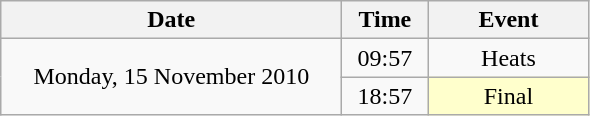<table class = "wikitable" style="text-align:center;">
<tr>
<th width=220>Date</th>
<th width=50>Time</th>
<th width=100>Event</th>
</tr>
<tr>
<td rowspan=2>Monday, 15 November 2010</td>
<td>09:57</td>
<td>Heats</td>
</tr>
<tr>
<td>18:57</td>
<td bgcolor=ffffcc>Final</td>
</tr>
</table>
